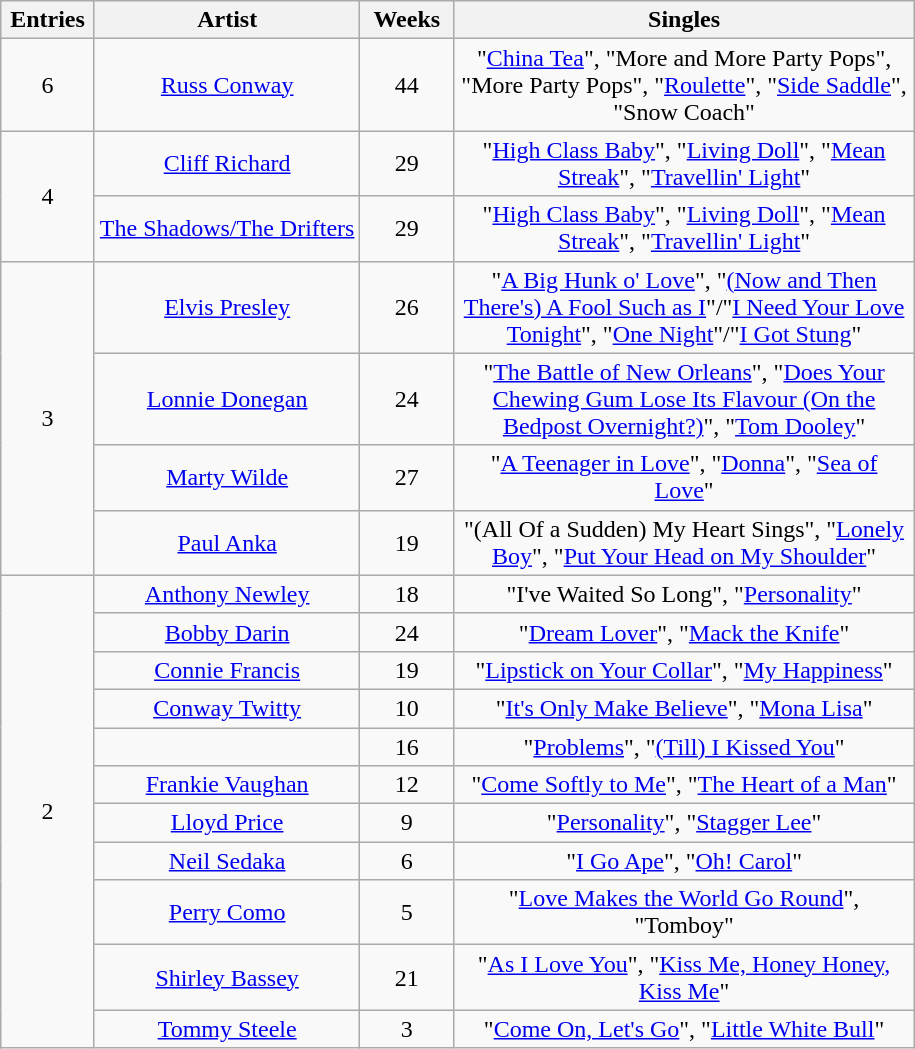<table class="wikitable sortable" style="text-align: center;">
<tr>
<th scope="col" style="width:55px;" data-sort-type="number">Entries</th>
<th scope="col" style="text-align:center;">Artist</th>
<th scope="col" style="width:55px;" data-sort-type="number">Weeks</th>
<th scope="col" style="width:300px;">Singles</th>
</tr>
<tr>
<td rowspan="1" style="text-align:center">6</td>
<td><a href='#'>Russ Conway</a></td>
<td>44</td>
<td>"<a href='#'>China Tea</a>", "More and More Party Pops", "More Party Pops", "<a href='#'>Roulette</a>", "<a href='#'>Side Saddle</a>", "Snow Coach"</td>
</tr>
<tr>
<td rowspan="2" style="text-align:center">4</td>
<td><a href='#'>Cliff Richard</a> </td>
<td>29</td>
<td>"<a href='#'>High Class Baby</a>", "<a href='#'>Living Doll</a>", "<a href='#'>Mean Streak</a>", "<a href='#'>Travellin' Light</a>"</td>
</tr>
<tr>
<td><a href='#'>The Shadows/The Drifters</a> </td>
<td>29</td>
<td>"<a href='#'>High Class Baby</a>", "<a href='#'>Living Doll</a>", "<a href='#'>Mean Streak</a>", "<a href='#'>Travellin' Light</a>"</td>
</tr>
<tr>
<td rowspan="4" style="text-align:center">3</td>
<td><a href='#'>Elvis Presley</a></td>
<td>26</td>
<td>"<a href='#'>A Big Hunk o' Love</a>", "<a href='#'>(Now and Then There's) A Fool Such as I</a>"/"<a href='#'>I Need Your Love Tonight</a>", "<a href='#'>One Night</a>"/"<a href='#'>I Got Stung</a>"</td>
</tr>
<tr>
<td><a href='#'>Lonnie Donegan</a> </td>
<td>24</td>
<td>"<a href='#'>The Battle of New Orleans</a>", "<a href='#'>Does Your Chewing Gum Lose Its Flavour (On the Bedpost Overnight?)</a>", "<a href='#'>Tom Dooley</a>"</td>
</tr>
<tr>
<td><a href='#'>Marty Wilde</a></td>
<td>27</td>
<td>"<a href='#'>A Teenager in Love</a>", "<a href='#'>Donna</a>", "<a href='#'>Sea of Love</a>"</td>
</tr>
<tr>
<td><a href='#'>Paul Anka</a></td>
<td>19</td>
<td>"(All Of a Sudden) My Heart Sings", "<a href='#'>Lonely Boy</a>", "<a href='#'>Put Your Head on My Shoulder</a>"</td>
</tr>
<tr>
<td rowspan="11" style="text-align:center">2</td>
<td><a href='#'>Anthony Newley</a></td>
<td>18</td>
<td>"I've Waited So Long", "<a href='#'>Personality</a>"</td>
</tr>
<tr>
<td><a href='#'>Bobby Darin</a></td>
<td>24</td>
<td>"<a href='#'>Dream Lover</a>", "<a href='#'>Mack the Knife</a>"</td>
</tr>
<tr>
<td><a href='#'>Connie Francis</a></td>
<td>19</td>
<td>"<a href='#'>Lipstick on Your Collar</a>", "<a href='#'>My Happiness</a>"</td>
</tr>
<tr>
<td><a href='#'>Conway Twitty</a> </td>
<td>10</td>
<td>"<a href='#'>It's Only Make Believe</a>", "<a href='#'>Mona Lisa</a>"</td>
</tr>
<tr>
<td></td>
<td>16</td>
<td>"<a href='#'>Problems</a>", "<a href='#'>(Till) I Kissed You</a>"</td>
</tr>
<tr>
<td><a href='#'>Frankie Vaughan</a></td>
<td>12</td>
<td>"<a href='#'>Come Softly to Me</a>", "<a href='#'>The Heart of a Man</a>"</td>
</tr>
<tr>
<td><a href='#'>Lloyd Price</a></td>
<td>9</td>
<td>"<a href='#'>Personality</a>", "<a href='#'>Stagger Lee</a>"</td>
</tr>
<tr>
<td><a href='#'>Neil Sedaka</a></td>
<td>6</td>
<td>"<a href='#'>I Go Ape</a>", "<a href='#'>Oh! Carol</a>"</td>
</tr>
<tr>
<td><a href='#'>Perry Como</a> </td>
<td>5</td>
<td>"<a href='#'>Love Makes the World Go Round</a>", "Tomboy"</td>
</tr>
<tr>
<td><a href='#'>Shirley Bassey</a></td>
<td>21</td>
<td>"<a href='#'>As I Love You</a>", "<a href='#'>Kiss Me, Honey Honey, Kiss Me</a>"</td>
</tr>
<tr>
<td><a href='#'>Tommy Steele</a> </td>
<td>3</td>
<td>"<a href='#'>Come On, Let's Go</a>", "<a href='#'>Little White Bull</a>"</td>
</tr>
</table>
